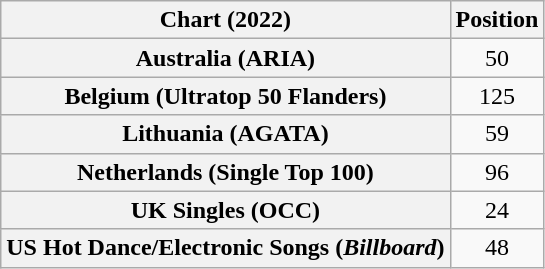<table class="wikitable sortable plainrowheaders" style="text-align:center">
<tr>
<th scope="col">Chart (2022)</th>
<th scope="col">Position</th>
</tr>
<tr>
<th scope="row">Australia (ARIA)</th>
<td>50</td>
</tr>
<tr>
<th scope="row">Belgium (Ultratop 50 Flanders)</th>
<td>125</td>
</tr>
<tr>
<th scope="row">Lithuania (AGATA)</th>
<td>59</td>
</tr>
<tr>
<th scope="row">Netherlands (Single Top 100)</th>
<td>96</td>
</tr>
<tr>
<th scope="row">UK Singles (OCC)</th>
<td>24</td>
</tr>
<tr>
<th scope="row">US Hot Dance/Electronic Songs (<em>Billboard</em>)</th>
<td>48</td>
</tr>
</table>
